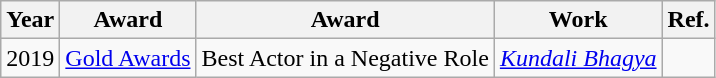<table class="wikitable sortable">
<tr>
<th>Year</th>
<th>Award</th>
<th>Award</th>
<th>Work</th>
<th>Ref.</th>
</tr>
<tr>
<td>2019</td>
<td><a href='#'>Gold Awards</a></td>
<td>Best Actor in a Negative Role</td>
<td><em><a href='#'>Kundali Bhagya</a></em></td>
<td></td>
</tr>
</table>
